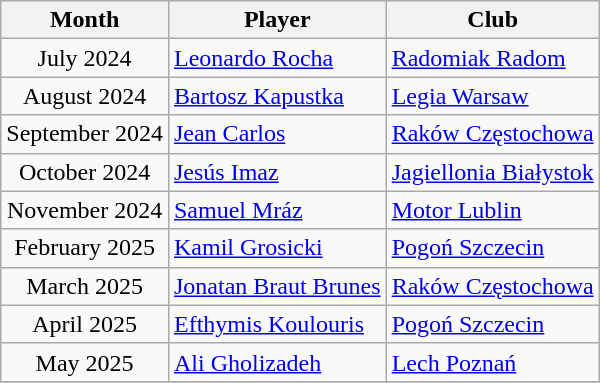<table class="wikitable" style="text-align:center">
<tr>
<th>Month</th>
<th>Player</th>
<th>Club</th>
</tr>
<tr>
<td>July 2024</td>
<td style="text-align:left"> <a href='#'>Leonardo Rocha</a></td>
<td style="text-align:left"><a href='#'>Radomiak Radom</a></td>
</tr>
<tr>
<td>August 2024</td>
<td style="text-align:left"> <a href='#'>Bartosz Kapustka</a></td>
<td style="text-align:left"><a href='#'>Legia Warsaw</a></td>
</tr>
<tr>
<td>September 2024</td>
<td style="text-align:left"> <a href='#'>Jean Carlos</a></td>
<td style="text-align:left"><a href='#'>Raków Częstochowa</a></td>
</tr>
<tr>
<td>October 2024</td>
<td style="text-align:left"> <a href='#'>Jesús Imaz</a></td>
<td style="text-align:left"><a href='#'>Jagiellonia Białystok</a></td>
</tr>
<tr>
<td>November 2024</td>
<td style="text-align:left"> <a href='#'>Samuel Mráz</a></td>
<td style="text-align:left"><a href='#'>Motor Lublin</a></td>
</tr>
<tr>
<td>February 2025</td>
<td style="text-align:left"> <a href='#'>Kamil Grosicki</a></td>
<td style="text-align:left"><a href='#'>Pogoń Szczecin</a></td>
</tr>
<tr>
<td>March 2025</td>
<td style="text-align:left"> <a href='#'>Jonatan Braut Brunes</a></td>
<td style="text-align:left"><a href='#'>Raków Częstochowa</a></td>
</tr>
<tr>
<td>April 2025</td>
<td style="text-align:left"> <a href='#'>Efthymis Koulouris</a></td>
<td style="text-align:left"><a href='#'>Pogoń Szczecin</a></td>
</tr>
<tr>
<td>May 2025</td>
<td style="text-align:left"> <a href='#'>Ali Gholizadeh</a></td>
<td style="text-align:left"><a href='#'>Lech Poznań</a></td>
</tr>
<tr>
</tr>
</table>
